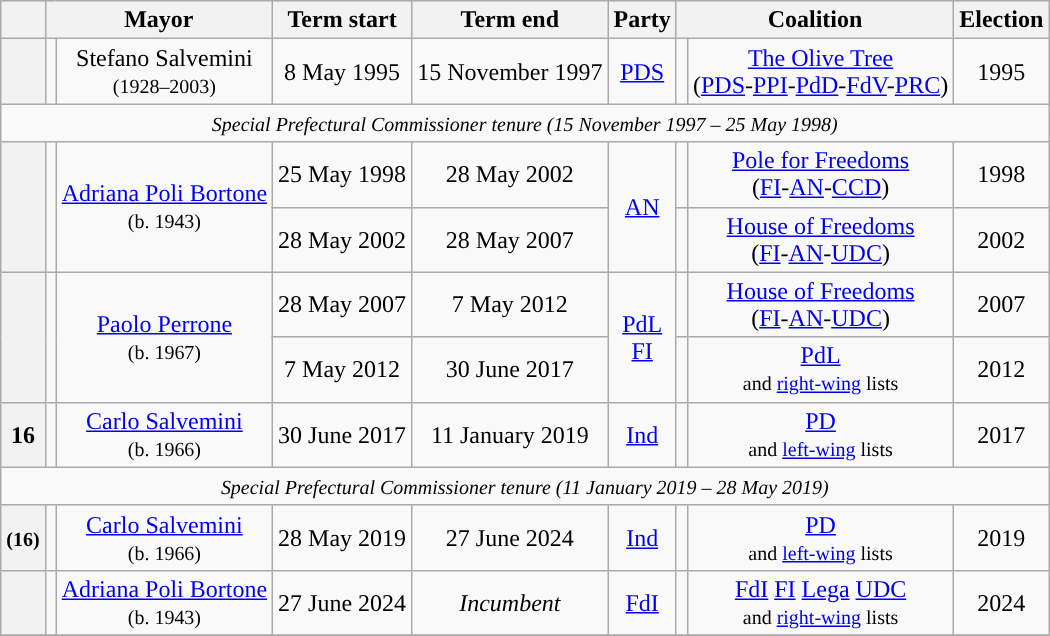<table class="wikitable" style="text-align: center;">
<tr>
<th class=unsortable> </th>
<th colspan=2>Mayor</th>
<th>Term start</th>
<th>Term end</th>
<th>Party</th>
<th colspan="2">Coalition</th>
<th>Election</th>
</tr>
<tr>
<th style="background:"></th>
<td></td>
<td>Stefano Salvemini <br><small>(1928–2003)</small></td>
<td>8 May 1995</td>
<td>15 November 1997</td>
<td><a href='#'>PDS</a></td>
<td style="background: "></td>
<td><a href='#'>The Olive Tree</a><br>(<a href='#'>PDS</a>-<a href='#'>PPI</a>-<a href='#'>PdD</a>-<a href='#'>FdV</a>-<a href='#'>PRC</a>)</td>
<td>1995</td>
</tr>
<tr>
<td colspan=9 align=center><small><em>Special Prefectural Commissioner tenure (15 November 1997 – 25 May 1998)</em></small></td>
</tr>
<tr>
<th rowspan=2 style="background:"></th>
<td rowspan=2></td>
<td rowspan=2><a href='#'>Adriana Poli Bortone</a> <br><small>(b. 1943)</small></td>
<td>25 May 1998</td>
<td>28 May 2002</td>
<td rowspan=2><a href='#'>AN</a></td>
<td style="background: "></td>
<td><a href='#'>Pole for Freedoms</a><br>(<a href='#'>FI</a>-<a href='#'>AN</a>-<a href='#'>CCD</a>)</td>
<td>1998</td>
</tr>
<tr>
<td>28 May 2002</td>
<td>28 May 2007</td>
<td style="background: "></td>
<td><a href='#'>House of Freedoms</a><br>(<a href='#'>FI</a>-<a href='#'>AN</a>-<a href='#'>UDC</a>)</td>
<td>2002</td>
</tr>
<tr>
<th rowspan=2 style="background:"></th>
<td rowspan=2></td>
<td rowspan=2><a href='#'>Paolo Perrone</a> <br><small>(b. 1967)</small></td>
<td>28 May 2007</td>
<td>7 May 2012</td>
<td rowspan=2><a href='#'>PdL</a><br><a href='#'>FI</a></td>
<td style="background: "></td>
<td><a href='#'>House of Freedoms</a><br>(<a href='#'>FI</a>-<a href='#'>AN</a>-<a href='#'>UDC</a>)</td>
<td>2007</td>
</tr>
<tr>
<td>7 May 2012</td>
<td>30 June 2017</td>
<td style="background: "></td>
<td><a href='#'>PdL</a><br><small>and <a href='#'>right-wing</a> lists</small></td>
<td>2012</td>
</tr>
<tr>
<th style="background:">16</th>
<td></td>
<td><a href='#'>Carlo Salvemini</a> <br><small>(b. 1966)</small></td>
<td>30 June 2017</td>
<td>11 January 2019</td>
<td><a href='#'>Ind</a></td>
<td style="background: "></td>
<td><a href='#'>PD</a><br><small>and <a href='#'>left-wing</a> lists</small></td>
<td>2017</td>
</tr>
<tr>
<td colspan=9 align=center><small><em>Special Prefectural Commissioner tenure (11 January 2019 – 28 May 2019)</em></small></td>
</tr>
<tr>
<th style="background:"><small>(16)</small></th>
<td></td>
<td><a href='#'>Carlo Salvemini</a> <br><small>(b. 1966)</small></td>
<td>28 May 2019</td>
<td>27 June 2024</td>
<td><a href='#'>Ind</a></td>
<td style="background: "></td>
<td><a href='#'>PD</a><br><small>and <a href='#'>left-wing</a> lists</small></td>
<td>2019</td>
</tr>
<tr>
<th style="background:"><small></small></th>
<td></td>
<td><a href='#'>Adriana Poli Bortone</a> <br><small>(b. 1943)</small></td>
<td>27 June 2024</td>
<td><em>Incumbent</em></td>
<td><a href='#'>FdI</a></td>
<td style="background: "></td>
<td><a href='#'>FdI</a>  <a href='#'>FI</a>  <a href='#'>Lega</a>  <a href='#'>UDC</a><br><small>and <a href='#'>right-wing</a> lists</small></td>
<td>2024</td>
</tr>
<tr>
</tr>
</table>
